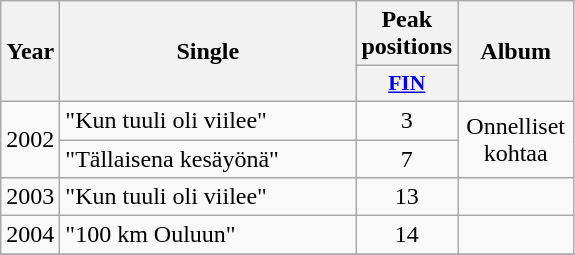<table class="wikitable">
<tr>
<th align="center" rowspan="2" width="10">Year</th>
<th align="center" rowspan="2" width="190">Single</th>
<th align="center" colspan="1" width="20">Peak positions</th>
<th align="center" rowspan="2" width="70">Album</th>
</tr>
<tr>
<th scope="col" style="width:3em;font-size:90%;"><a href='#'>FIN</a><br></th>
</tr>
<tr>
<td style="text-align:center;" rowspan=2>2002</td>
<td>"Kun tuuli oli viilee"</td>
<td style="text-align:center;">3</td>
<td style="text-align:center;" rowspan=2>Onnelliset kohtaa</td>
</tr>
<tr>
<td>"Tällaisena kesäyönä"</td>
<td style="text-align:center;">7</td>
</tr>
<tr>
<td style="text-align:center;" rowspan=1>2003</td>
<td>"Kun tuuli oli viilee"</td>
<td style="text-align:center;">13</td>
<td style="text-align:center;"></td>
</tr>
<tr>
<td style="text-align:center;" rowspan=1>2004</td>
<td>"100 km Ouluun"</td>
<td style="text-align:center;">14</td>
<td style="text-align:center;"></td>
</tr>
<tr>
</tr>
</table>
